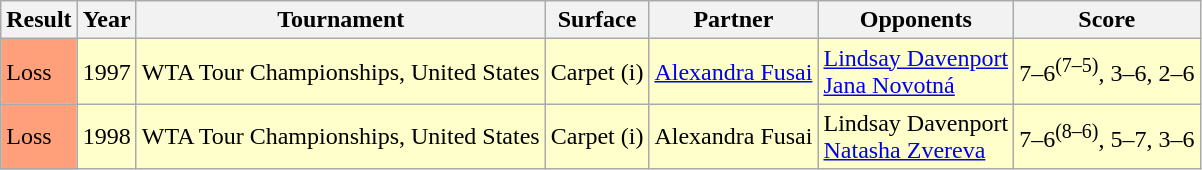<table class="sortable wikitable">
<tr>
<th>Result</th>
<th>Year</th>
<th>Tournament</th>
<th>Surface</th>
<th>Partner</th>
<th>Opponents</th>
<th class="unsortable">Score</th>
</tr>
<tr style="background:#ffffcc;">
<td style="background:#ffa07a;">Loss</td>
<td>1997</td>
<td>WTA Tour Championships, United States</td>
<td>Carpet (i)</td>
<td> <a href='#'>Alexandra Fusai</a></td>
<td> <a href='#'>Lindsay Davenport</a> <br>  <a href='#'>Jana Novotná</a></td>
<td>7–6<sup>(7–5)</sup>, 3–6, 2–6</td>
</tr>
<tr style="background:#ffffcc;">
<td style="background:#ffa07a;">Loss</td>
<td>1998</td>
<td>WTA Tour Championships, United States</td>
<td>Carpet (i)</td>
<td> Alexandra Fusai</td>
<td> Lindsay Davenport <br>  <a href='#'>Natasha Zvereva</a></td>
<td>7–6<sup>(8–6)</sup>, 5–7, 3–6</td>
</tr>
</table>
